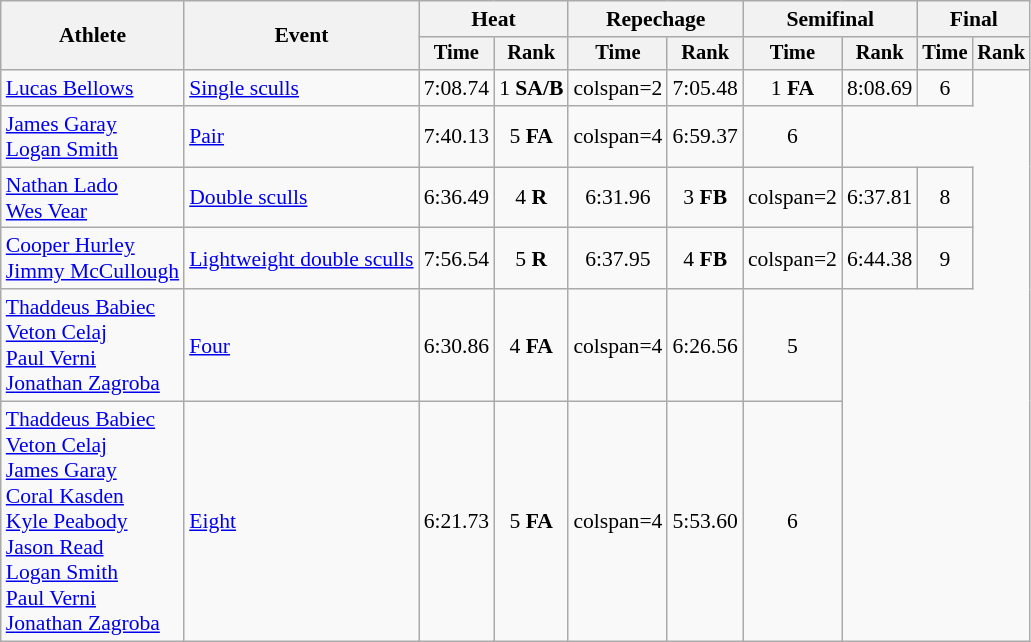<table class=wikitable style=font-size:90%;text-align:center>
<tr>
<th rowspan=2>Athlete</th>
<th rowspan=2>Event</th>
<th colspan=2>Heat</th>
<th colspan=2>Repechage</th>
<th colspan=2>Semifinal</th>
<th colspan=2>Final</th>
</tr>
<tr style=font-size:95%>
<th>Time</th>
<th>Rank</th>
<th>Time</th>
<th>Rank</th>
<th>Time</th>
<th>Rank</th>
<th>Time</th>
<th>Rank</th>
</tr>
<tr>
<td align=left><a href='#'>Lucas Bellows</a></td>
<td align=left><a href='#'>Single sculls</a></td>
<td>7:08.74</td>
<td>1 <strong>SA/B</strong></td>
<td>colspan=2 </td>
<td>7:05.48</td>
<td>1 <strong>FA</strong></td>
<td>8:08.69</td>
<td>6</td>
</tr>
<tr>
<td align=left><a href='#'>James Garay</a><br><a href='#'>Logan Smith</a></td>
<td align=left><a href='#'>Pair</a></td>
<td>7:40.13</td>
<td>5 <strong>FA</strong></td>
<td>colspan=4 </td>
<td>6:59.37</td>
<td>6</td>
</tr>
<tr>
<td align=left><a href='#'>Nathan Lado</a><br><a href='#'>Wes Vear</a></td>
<td align=left><a href='#'>Double sculls</a></td>
<td>6:36.49</td>
<td>4 <strong>R</strong></td>
<td>6:31.96</td>
<td>3 <strong>FB</strong></td>
<td>colspan=2 </td>
<td>6:37.81</td>
<td>8</td>
</tr>
<tr>
<td align=left><a href='#'>Cooper Hurley</a><br><a href='#'>Jimmy McCullough</a></td>
<td align=left><a href='#'>Lightweight double sculls</a></td>
<td>7:56.54</td>
<td>5 <strong>R</strong></td>
<td>6:37.95</td>
<td>4 <strong>FB</strong></td>
<td>colspan=2 </td>
<td>6:44.38</td>
<td>9</td>
</tr>
<tr>
<td align=left><a href='#'>Thaddeus Babiec</a><br><a href='#'>Veton Celaj</a><br><a href='#'>Paul Verni</a><br><a href='#'>Jonathan Zagroba</a></td>
<td align=left><a href='#'>Four</a></td>
<td>6:30.86</td>
<td>4 <strong>FA</strong></td>
<td>colspan=4 </td>
<td>6:26.56</td>
<td>5</td>
</tr>
<tr>
<td align=left><a href='#'>Thaddeus Babiec</a><br><a href='#'>Veton Celaj</a><br><a href='#'>James Garay</a><br><a href='#'>Coral Kasden</a><br><a href='#'>Kyle Peabody</a><br><a href='#'>Jason Read</a><br><a href='#'>Logan Smith</a><br><a href='#'>Paul Verni</a><br><a href='#'>Jonathan Zagroba</a></td>
<td align=left><a href='#'>Eight</a></td>
<td>6:21.73</td>
<td>5 <strong>FA</strong></td>
<td>colspan=4 </td>
<td>5:53.60</td>
<td>6</td>
</tr>
</table>
